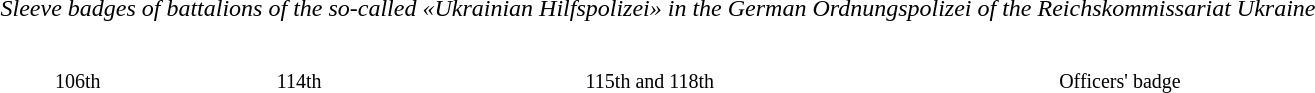<table class="toccolours" border="0" cellpadding="2" cellspacing="2" style="margin:1em auto;">
<tr>
<td colspan="8" style="text-align:center;"><em>Sleeve badges of battalions of the so-called «Ukrainian Hilfspolizei» in the German Ordnungspolizei of the Reichskommissariat Ukraine</em></td>
</tr>
<tr>
<td></td>
<td>  </td>
<td></td>
<td>  </td>
<td></td>
<td>  </td>
<td></td>
</tr>
<tr>
<td style="text-align:center;"><small>106th</small></td>
<td></td>
<td style="text-align:center;"><small>114th</small></td>
<td></td>
<td style="text-align:center;"><small>115th and 118th</small></td>
<td></td>
<td style="text-align:center;"><small>Officers' badge</small></td>
</tr>
</table>
